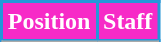<table class="wikitable sortable">
<tr>
<th style="background:#f72ac7; color:white; border:2px solid #2597d9;">Position</th>
<th style="background:#f72ac7; color:white; border:2px solid #2597d9;">Staff</th>
</tr>
<tr>
</tr>
<tr>
</tr>
</table>
